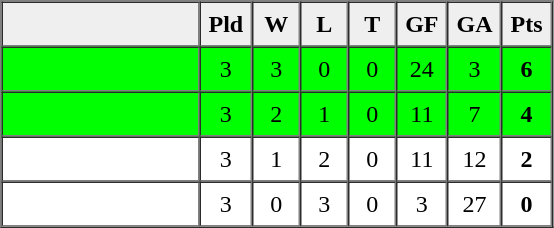<table border=1 cellpadding=5 cellspacing=0>
<tr>
<th bgcolor="#efefef" width="120"></th>
<th bgcolor="#efefef" width="20">Pld</th>
<th bgcolor="#efefef" width="20">W</th>
<th bgcolor="#efefef" width="20">L</th>
<th bgcolor="#efefef" width="20">T</th>
<th bgcolor="#efefef" width="20">GF</th>
<th bgcolor="#efefef" width="20">GA</th>
<th bgcolor="#efefef" width="20">Pts</th>
</tr>
<tr align=center bgcolor="lime">
<td align=left></td>
<td>3</td>
<td>3</td>
<td>0</td>
<td>0</td>
<td>24</td>
<td>3</td>
<td><strong>6</strong></td>
</tr>
<tr align=center bgcolor="lime">
<td align=left></td>
<td>3</td>
<td>2</td>
<td>1</td>
<td>0</td>
<td>11</td>
<td>7</td>
<td><strong>4</strong></td>
</tr>
<tr align=center>
<td align=left></td>
<td>3</td>
<td>1</td>
<td>2</td>
<td>0</td>
<td>11</td>
<td>12</td>
<td><strong>2</strong></td>
</tr>
<tr align=center>
<td align=left></td>
<td>3</td>
<td>0</td>
<td>3</td>
<td>0</td>
<td>3</td>
<td>27</td>
<td><strong>0</strong></td>
</tr>
<tr align=center>
</tr>
</table>
